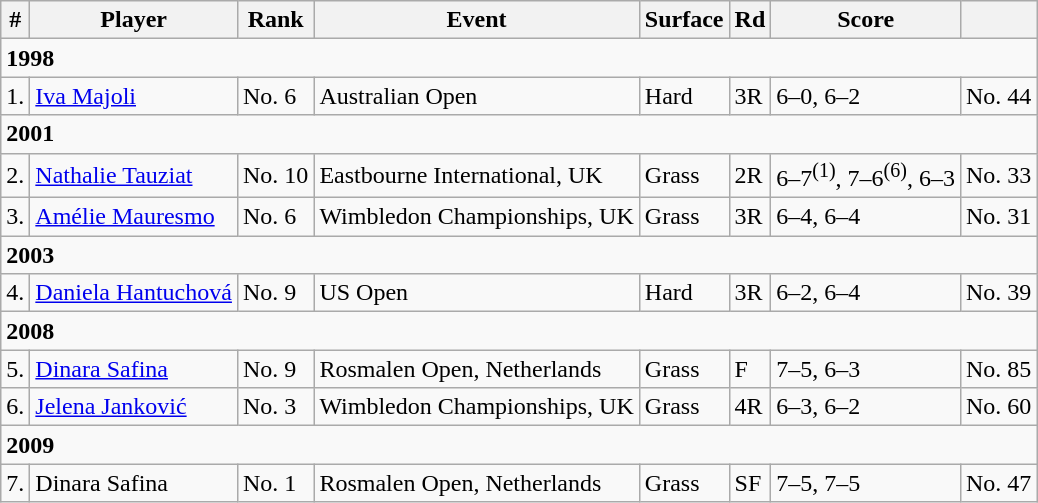<table class="wikitable">
<tr>
<th>#</th>
<th>Player</th>
<th>Rank</th>
<th>Event</th>
<th>Surface</th>
<th>Rd</th>
<th>Score</th>
<th></th>
</tr>
<tr>
<td colspan="8"><strong>1998</strong></td>
</tr>
<tr>
<td>1.</td>
<td> <a href='#'>Iva Majoli</a></td>
<td>No. 6</td>
<td>Australian Open</td>
<td>Hard</td>
<td>3R</td>
<td>6–0, 6–2</td>
<td>No. 44</td>
</tr>
<tr>
<td colspan="8"><strong>2001</strong></td>
</tr>
<tr>
<td>2.</td>
<td> <a href='#'>Nathalie Tauziat</a></td>
<td>No. 10</td>
<td>Eastbourne International, UK</td>
<td>Grass</td>
<td>2R</td>
<td>6–7<sup>(1)</sup>, 7–6<sup>(6)</sup>, 6–3</td>
<td>No. 33</td>
</tr>
<tr>
<td>3.</td>
<td> <a href='#'>Amélie Mauresmo</a></td>
<td>No. 6</td>
<td>Wimbledon Championships, UK</td>
<td>Grass</td>
<td>3R</td>
<td>6–4, 6–4</td>
<td>No. 31</td>
</tr>
<tr>
<td colspan="8"><strong>2003</strong></td>
</tr>
<tr>
<td>4.</td>
<td> <a href='#'>Daniela Hantuchová</a></td>
<td>No. 9</td>
<td>US Open</td>
<td>Hard</td>
<td>3R</td>
<td>6–2, 6–4</td>
<td>No. 39</td>
</tr>
<tr>
<td colspan="8"><strong>2008</strong></td>
</tr>
<tr>
<td>5.</td>
<td> <a href='#'>Dinara Safina</a></td>
<td>No. 9</td>
<td>Rosmalen Open, Netherlands</td>
<td>Grass</td>
<td>F</td>
<td>7–5, 6–3</td>
<td>No. 85</td>
</tr>
<tr>
<td>6.</td>
<td> <a href='#'>Jelena Janković</a></td>
<td>No. 3</td>
<td>Wimbledon Championships, UK</td>
<td>Grass</td>
<td>4R</td>
<td>6–3, 6–2</td>
<td>No. 60</td>
</tr>
<tr>
<td colspan="8"><strong>2009</strong></td>
</tr>
<tr>
<td>7.</td>
<td> Dinara Safina</td>
<td>No. 1</td>
<td>Rosmalen Open, Netherlands</td>
<td>Grass</td>
<td>SF</td>
<td>7–5, 7–5</td>
<td>No. 47</td>
</tr>
</table>
